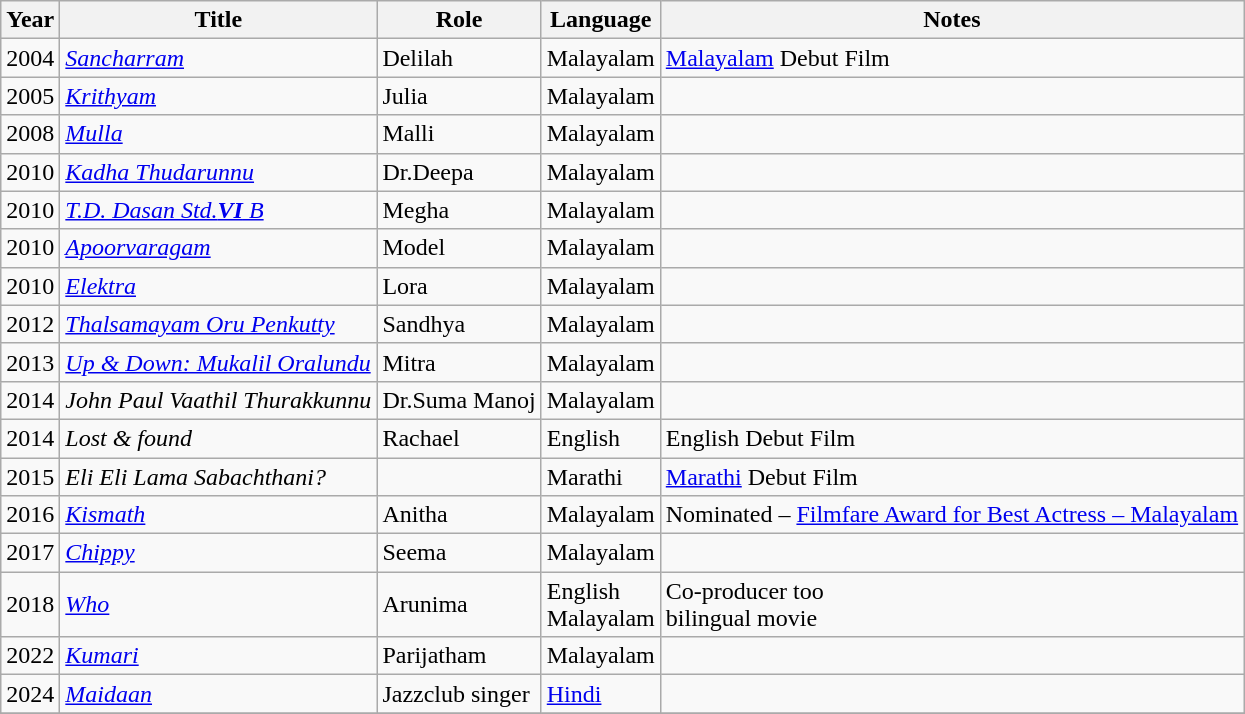<table class="wikitable sortable">
<tr>
<th>Year</th>
<th>Title</th>
<th>Role</th>
<th>Language</th>
<th class"unsortable">Notes</th>
</tr>
<tr>
<td>2004</td>
<td><em><a href='#'>Sancharram</a></em></td>
<td>Delilah</td>
<td>Malayalam</td>
<td><a href='#'>Malayalam</a> Debut Film</td>
</tr>
<tr>
<td>2005</td>
<td><em><a href='#'>Krithyam</a></em></td>
<td>Julia</td>
<td>Malayalam</td>
<td></td>
</tr>
<tr>
<td>2008</td>
<td><em><a href='#'>Mulla</a></em></td>
<td>Malli</td>
<td>Malayalam</td>
<td></td>
</tr>
<tr>
<td>2010</td>
<td><em><a href='#'>Kadha Thudarunnu</a></em></td>
<td>Dr.Deepa</td>
<td>Malayalam</td>
<td></td>
</tr>
<tr>
<td>2010</td>
<td><em><a href='#'>T.D. Dasan Std.<strong><em>VI</em></strong> B</a></em></td>
<td>Megha</td>
<td>Malayalam</td>
<td></td>
</tr>
<tr>
<td>2010</td>
<td><em><a href='#'>Apoorvaragam</a></em></td>
<td>Model</td>
<td>Malayalam</td>
<td></td>
</tr>
<tr>
<td>2010</td>
<td><em><a href='#'>Elektra</a></em></td>
<td>Lora</td>
<td>Malayalam</td>
<td></td>
</tr>
<tr>
<td>2012</td>
<td><em><a href='#'>Thalsamayam Oru Penkutty</a></em></td>
<td>Sandhya</td>
<td>Malayalam</td>
<td></td>
</tr>
<tr>
<td>2013</td>
<td><em><a href='#'>Up & Down: Mukalil Oralundu</a></em></td>
<td>Mitra</td>
<td>Malayalam</td>
<td></td>
</tr>
<tr>
<td>2014</td>
<td><em>John Paul Vaathil Thurakkunnu</em></td>
<td>Dr.Suma Manoj</td>
<td>Malayalam</td>
<td></td>
</tr>
<tr>
<td>2014</td>
<td><em>Lost & found</em></td>
<td>Rachael</td>
<td>English</td>
<td>English Debut Film</td>
</tr>
<tr>
<td>2015</td>
<td><em>Eli Eli Lama Sabachthani?</em></td>
<td></td>
<td>Marathi</td>
<td><a href='#'>Marathi</a> Debut Film</td>
</tr>
<tr>
<td>2016</td>
<td><em><a href='#'>Kismath</a></em></td>
<td>Anitha</td>
<td>Malayalam</td>
<td>Nominated – <a href='#'>Filmfare Award for Best Actress – Malayalam</a></td>
</tr>
<tr>
<td>2017</td>
<td><em><a href='#'>Chippy</a></em></td>
<td>Seema</td>
<td>Malayalam</td>
<td></td>
</tr>
<tr>
<td>2018</td>
<td><em><a href='#'>Who</a></em></td>
<td>Arunima</td>
<td>English<br>Malayalam</td>
<td>Co-producer too<br> bilingual movie</td>
</tr>
<tr>
<td>2022</td>
<td><em><a href='#'>Kumari</a></em></td>
<td>Parijatham</td>
<td>Malayalam</td>
<td></td>
</tr>
<tr>
<td>2024</td>
<td><em><a href='#'>Maidaan</a></em></td>
<td>Jazzclub singer</td>
<td><a href='#'>Hindi</a></td>
<td></td>
</tr>
<tr>
</tr>
</table>
